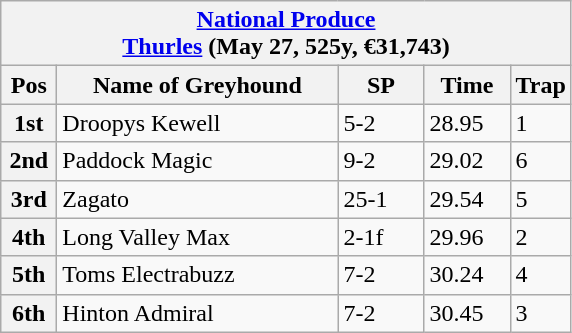<table class="wikitable">
<tr>
<th colspan="6"><a href='#'>National Produce</a><br> <a href='#'>Thurles</a> (May 27, 525y, €31,743)</th>
</tr>
<tr>
<th width=30>Pos</th>
<th width=180>Name of Greyhound</th>
<th width=50>SP</th>
<th width=50>Time</th>
<th width=30>Trap</th>
</tr>
<tr>
<th>1st</th>
<td>Droopys Kewell </td>
<td>5-2</td>
<td>28.95</td>
<td>1</td>
</tr>
<tr>
<th>2nd</th>
<td>Paddock Magic</td>
<td>9-2</td>
<td>29.02</td>
<td>6</td>
</tr>
<tr>
<th>3rd</th>
<td>Zagato</td>
<td>25-1</td>
<td>29.54</td>
<td>5</td>
</tr>
<tr>
<th>4th</th>
<td>Long Valley Max</td>
<td>2-1f</td>
<td>29.96</td>
<td>2</td>
</tr>
<tr>
<th>5th</th>
<td>Toms Electrabuzz</td>
<td>7-2</td>
<td>30.24</td>
<td>4</td>
</tr>
<tr>
<th>6th</th>
<td>Hinton Admiral</td>
<td>7-2</td>
<td>30.45</td>
<td>3</td>
</tr>
</table>
